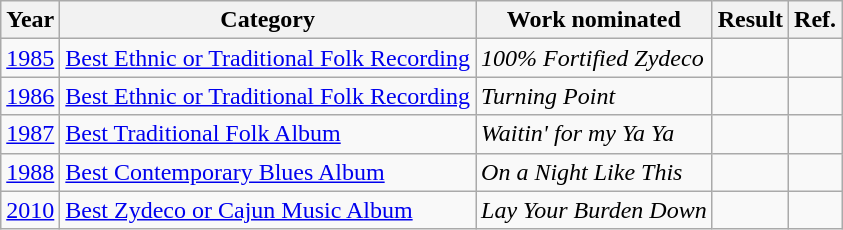<table class="wikitable">
<tr>
<th>Year</th>
<th>Category</th>
<th>Work nominated</th>
<th>Result</th>
<th>Ref.</th>
</tr>
<tr>
<td><a href='#'>1985</a></td>
<td><a href='#'>Best Ethnic or Traditional Folk Recording</a></td>
<td><em>100% Fortified Zydeco</em></td>
<td></td>
<td></td>
</tr>
<tr>
<td><a href='#'>1986</a></td>
<td><a href='#'>Best Ethnic or Traditional Folk Recording</a></td>
<td><em>Turning Point</em></td>
<td></td>
<td></td>
</tr>
<tr>
<td><a href='#'>1987</a></td>
<td><a href='#'>Best Traditional Folk Album</a></td>
<td><em>Waitin' for my Ya Ya</em></td>
<td></td>
<td></td>
</tr>
<tr>
<td><a href='#'>1988</a></td>
<td><a href='#'>Best Contemporary Blues Album</a></td>
<td><em>On a Night Like This</em></td>
<td></td>
<td></td>
</tr>
<tr>
<td><a href='#'>2010</a></td>
<td><a href='#'>Best Zydeco or Cajun Music Album</a></td>
<td><em>Lay Your Burden Down</em></td>
<td></td>
<td></td>
</tr>
</table>
